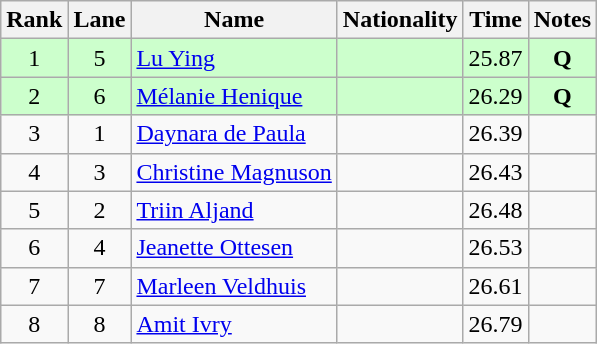<table class="wikitable sortable" style="text-align:center">
<tr>
<th>Rank</th>
<th>Lane</th>
<th>Name</th>
<th>Nationality</th>
<th>Time</th>
<th>Notes</th>
</tr>
<tr bgcolor=ccffcc>
<td>1</td>
<td>5</td>
<td align=left><a href='#'>Lu Ying</a></td>
<td align=left></td>
<td>25.87</td>
<td><strong>Q</strong></td>
</tr>
<tr bgcolor=ccffcc>
<td>2</td>
<td>6</td>
<td align=left><a href='#'>Mélanie Henique</a></td>
<td align=left></td>
<td>26.29</td>
<td><strong>Q</strong></td>
</tr>
<tr>
<td>3</td>
<td>1</td>
<td align=left><a href='#'>Daynara de Paula</a></td>
<td align=left></td>
<td>26.39</td>
<td></td>
</tr>
<tr>
<td>4</td>
<td>3</td>
<td align=left><a href='#'>Christine Magnuson</a></td>
<td align=left></td>
<td>26.43</td>
<td></td>
</tr>
<tr>
<td>5</td>
<td>2</td>
<td align=left><a href='#'>Triin Aljand</a></td>
<td align=left></td>
<td>26.48</td>
<td></td>
</tr>
<tr>
<td>6</td>
<td>4</td>
<td align=left><a href='#'>Jeanette Ottesen</a></td>
<td align=left></td>
<td>26.53</td>
<td></td>
</tr>
<tr>
<td>7</td>
<td>7</td>
<td align=left><a href='#'>Marleen Veldhuis</a></td>
<td align=left></td>
<td>26.61</td>
<td></td>
</tr>
<tr>
<td>8</td>
<td>8</td>
<td align=left><a href='#'>Amit Ivry</a></td>
<td align=left></td>
<td>26.79</td>
<td></td>
</tr>
</table>
